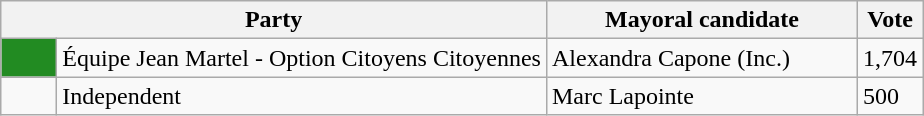<table class="wikitable">
<tr>
<th bgcolor="#DDDDFF" width="230px" colspan="2">Party</th>
<th bgcolor="#DDDDFF" width="200px">Mayoral candidate</th>
<th bgcolor="#DDDDFF" width="30px">Vote</th>
</tr>
<tr>
<td bgcolor="#228B22" width="30px"> </td>
<td>Équipe Jean Martel - Option Citoyens Citoyennes</td>
<td>Alexandra Capone (Inc.)</td>
<td>1,704</td>
</tr>
<tr>
<td> </td>
<td>Independent</td>
<td>Marc Lapointe</td>
<td>500</td>
</tr>
</table>
